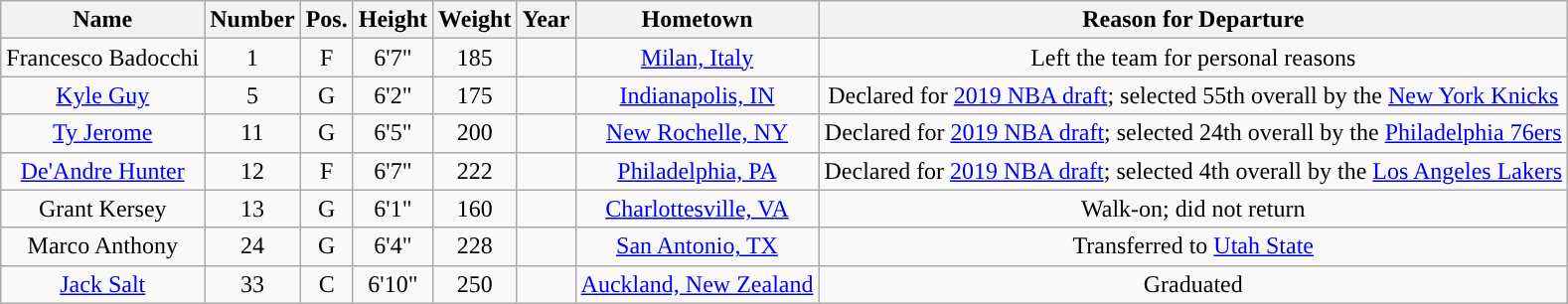<table class="wikitable sortable sortable" style="text-align: center">
<tr align=center>
<th>Name</th>
<th>Number</th>
<th>Pos.</th>
<th>Height</th>
<th>Weight</th>
<th>Year</th>
<th>Hometown</th>
<th>Reason for Departure</th>
</tr>
<tr>
<td>Francesco Badocchi</td>
<td>1</td>
<td>F</td>
<td>6'7"</td>
<td>185</td>
<td></td>
<td><a href='#'>Milan, Italy</a></td>
<td>Left the team for personal reasons</td>
</tr>
<tr>
<td><a href='#'>Kyle Guy</a></td>
<td>5</td>
<td>G</td>
<td>6'2"</td>
<td>175</td>
<td></td>
<td><a href='#'>Indianapolis, IN</a></td>
<td>Declared for <a href='#'>2019 NBA draft</a>; selected 55th overall by the <a href='#'>New York Knicks</a></td>
</tr>
<tr>
<td><a href='#'>Ty Jerome</a></td>
<td>11</td>
<td>G</td>
<td>6'5"</td>
<td>200</td>
<td></td>
<td><a href='#'>New Rochelle, NY</a></td>
<td>Declared for <a href='#'>2019 NBA draft</a>; selected 24th overall by the <a href='#'>Philadelphia 76ers</a></td>
</tr>
<tr>
<td><a href='#'>De'Andre Hunter</a></td>
<td>12</td>
<td>F</td>
<td>6'7"</td>
<td>222</td>
<td></td>
<td><a href='#'>Philadelphia, PA</a></td>
<td>Declared for <a href='#'>2019 NBA draft</a>; selected 4th overall by the <a href='#'>Los Angeles Lakers</a></td>
</tr>
<tr>
<td>Grant Kersey</td>
<td>13</td>
<td>G</td>
<td>6'1"</td>
<td>160</td>
<td></td>
<td><a href='#'>Charlottesville, VA</a></td>
<td>Walk-on; did not return</td>
</tr>
<tr>
<td>Marco Anthony</td>
<td>24</td>
<td>G</td>
<td>6'4"</td>
<td>228</td>
<td></td>
<td><a href='#'>San Antonio, TX</a></td>
<td>Transferred to <a href='#'>Utah State</a></td>
</tr>
<tr>
<td><a href='#'>Jack Salt</a></td>
<td>33</td>
<td>C</td>
<td>6'10"</td>
<td>250</td>
<td></td>
<td><a href='#'>Auckland, New Zealand</a></td>
<td>Graduated</td>
</tr>
</table>
